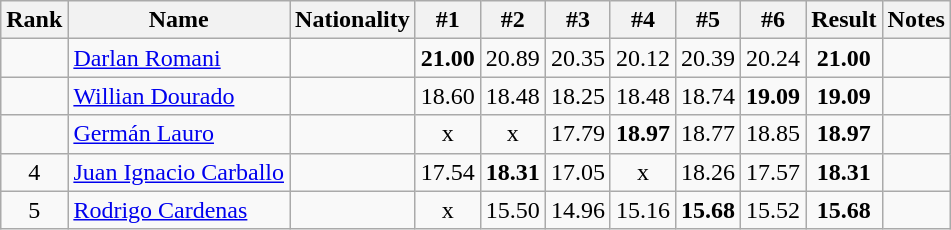<table class="wikitable sortable" style="text-align:center">
<tr>
<th>Rank</th>
<th>Name</th>
<th>Nationality</th>
<th>#1</th>
<th>#2</th>
<th>#3</th>
<th>#4</th>
<th>#5</th>
<th>#6</th>
<th>Result</th>
<th>Notes</th>
</tr>
<tr>
<td></td>
<td align=left><a href='#'>Darlan Romani</a></td>
<td align=left></td>
<td><strong>21.00</strong></td>
<td>20.89</td>
<td>20.35</td>
<td>20.12</td>
<td>20.39</td>
<td>20.24</td>
<td><strong>21.00</strong></td>
<td></td>
</tr>
<tr>
<td></td>
<td align=left><a href='#'>Willian Dourado</a></td>
<td align=left></td>
<td>18.60</td>
<td>18.48</td>
<td>18.25</td>
<td>18.48</td>
<td>18.74</td>
<td><strong>19.09</strong></td>
<td><strong>19.09</strong></td>
<td></td>
</tr>
<tr>
<td></td>
<td align=left><a href='#'>Germán Lauro</a></td>
<td align=left></td>
<td>x</td>
<td>x</td>
<td>17.79</td>
<td><strong>18.97</strong></td>
<td>18.77</td>
<td>18.85</td>
<td><strong>18.97</strong></td>
<td></td>
</tr>
<tr>
<td>4</td>
<td align=left><a href='#'>Juan Ignacio Carballo</a></td>
<td align=left></td>
<td>17.54</td>
<td><strong>18.31</strong></td>
<td>17.05</td>
<td>x</td>
<td>18.26</td>
<td>17.57</td>
<td><strong>18.31</strong></td>
<td></td>
</tr>
<tr>
<td>5</td>
<td align=left><a href='#'>Rodrigo Cardenas</a></td>
<td align=left></td>
<td>x</td>
<td>15.50</td>
<td>14.96</td>
<td>15.16</td>
<td><strong>15.68</strong></td>
<td>15.52</td>
<td><strong>15.68</strong></td>
<td></td>
</tr>
</table>
